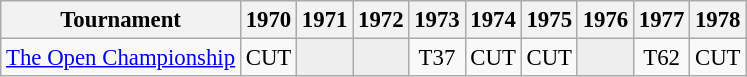<table class="wikitable" style="font-size:95%;text-align:center;">
<tr>
<th>Tournament</th>
<th>1970</th>
<th>1971</th>
<th>1972</th>
<th>1973</th>
<th>1974</th>
<th>1975</th>
<th>1976</th>
<th>1977</th>
<th>1978</th>
</tr>
<tr>
<td align="left"><a href='#'>The Open Championship</a></td>
<td>CUT</td>
<td style="background:#eeeeee;"></td>
<td style="background:#eeeeee;"></td>
<td>T37</td>
<td>CUT</td>
<td>CUT</td>
<td style="background:#eeeeee;"></td>
<td>T62</td>
<td>CUT</td>
</tr>
</table>
